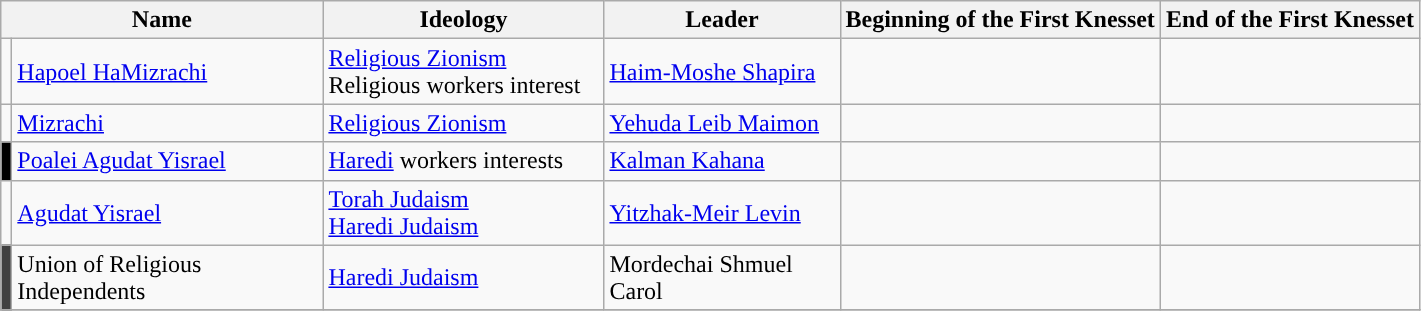<table class="wikitable">
<tr>
<th colspan=2>Name</th>
<th>Ideology</th>
<th>Leader</th>
<th>Beginning of the First Knesset</th>
<th>End of the First Knesset</th>
</tr>
<tr>
<td style="background: "></td>
<td style="width:200px"><a href='#'>Hapoel HaMizrachi</a></td>
<td style="width:180px"><a href='#'>Religious Zionism</a><br>Religious workers interest</td>
<td style="width:150px"><a href='#'>Haim-Moshe Shapira</a></td>
<td></td>
<td></td>
</tr>
<tr>
<td style="background: "></td>
<td style="width:200px"><a href='#'>Mizrachi</a></td>
<td style="width:180px"><a href='#'>Religious Zionism</a></td>
<td style="width:150px"><a href='#'>Yehuda Leib Maimon</a></td>
<td></td>
<td></td>
</tr>
<tr>
<td style="background: #000000"></td>
<td style="width:200px"><a href='#'>Poalei Agudat Yisrael</a></td>
<td style="width:180px"><a href='#'>Haredi</a> workers interests</td>
<td style="width:150px"><a href='#'>Kalman Kahana</a></td>
<td></td>
<td></td>
</tr>
<tr>
<td style="background: "></td>
<td style="width:200px"><a href='#'>Agudat Yisrael</a></td>
<td style="width:180px"><a href='#'>Torah Judaism</a><br><a href='#'>Haredi Judaism</a></td>
<td style="width:150px"><a href='#'>Yitzhak-Meir Levin</a></td>
<td></td>
<td></td>
</tr>
<tr>
<td style="background: #404040"></td>
<td style="width:200px">Union of Religious Independents</td>
<td style="width:180px"><a href='#'>Haredi Judaism</a></td>
<td style="width:150px">Mordechai Shmuel Carol</td>
<td></td>
<td></td>
</tr>
<tr>
</tr>
</table>
